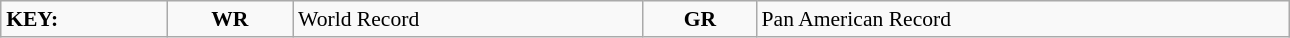<table class="wikitable" style="margin:0.5em auto; font-size:90%;position:relative;" width=68%>
<tr>
<td><strong>KEY:</strong></td>
<td align=center><strong>WR</strong></td>
<td>World Record</td>
<td align=center><strong>GR</strong></td>
<td>Pan American Record</td>
</tr>
</table>
